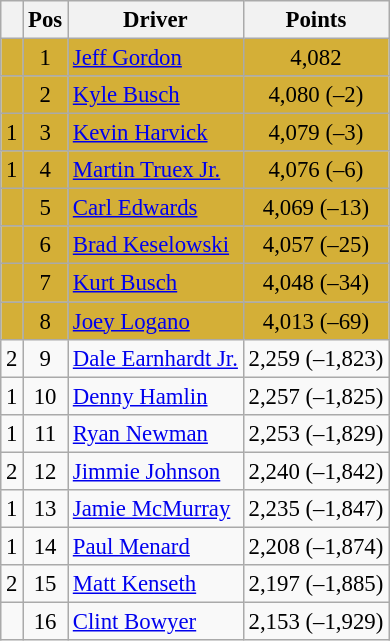<table class="wikitable" style="font-size: 95%;">
<tr>
<th></th>
<th>Pos</th>
<th>Driver</th>
<th>Points</th>
</tr>
<tr style="background:#D4AF37;">
<td align="left"></td>
<td style="text-align:center;">1</td>
<td><a href='#'>Jeff Gordon</a></td>
<td style="text-align:center;">4,082</td>
</tr>
<tr style="background:#D4AF37;">
<td align="left"></td>
<td style="text-align:center;">2</td>
<td><a href='#'>Kyle Busch</a></td>
<td style="text-align:center;">4,080 (–2)</td>
</tr>
<tr style="background:#D4AF37;">
<td align="left"> 1</td>
<td style="text-align:center;">3</td>
<td><a href='#'>Kevin Harvick</a></td>
<td style="text-align:center;">4,079 (–3)</td>
</tr>
<tr style="background:#D4AF37;">
<td align="left"> 1</td>
<td style="text-align:center;">4</td>
<td><a href='#'>Martin Truex Jr.</a></td>
<td style="text-align:center;">4,076 (–6)</td>
</tr>
<tr style="background:#D4AF37;">
<td align="left"></td>
<td style="text-align:center;">5</td>
<td><a href='#'>Carl Edwards</a></td>
<td style="text-align:center;">4,069 (–13)</td>
</tr>
<tr style="background:#D4AF37;">
<td align="left"></td>
<td style="text-align:center;">6</td>
<td><a href='#'>Brad Keselowski</a></td>
<td style="text-align:center;">4,057 (–25)</td>
</tr>
<tr style="background:#D4AF37;">
<td align="left"></td>
<td style="text-align:center;">7</td>
<td><a href='#'>Kurt Busch</a></td>
<td style="text-align:center;">4,048 (–34)</td>
</tr>
<tr style="background:#D4AF37;">
<td align="left"></td>
<td style="text-align:center;">8</td>
<td><a href='#'>Joey Logano</a></td>
<td style="text-align:center;">4,013 (–69)</td>
</tr>
<tr>
<td align="left"> 2</td>
<td style="text-align:center;">9</td>
<td><a href='#'>Dale Earnhardt Jr.</a></td>
<td style="text-align:center;">2,259 (–1,823)</td>
</tr>
<tr>
<td align="left"> 1</td>
<td style="text-align:center;">10</td>
<td><a href='#'>Denny Hamlin</a></td>
<td style="text-align:center;">2,257 (–1,825)</td>
</tr>
<tr>
<td align="left"> 1</td>
<td style="text-align:center;">11</td>
<td><a href='#'>Ryan Newman</a></td>
<td style="text-align:center;">2,253 (–1,829)</td>
</tr>
<tr>
<td align="left"> 2</td>
<td style="text-align:center;">12</td>
<td><a href='#'>Jimmie Johnson</a></td>
<td style="text-align:center;">2,240 (–1,842)</td>
</tr>
<tr>
<td align="left"> 1</td>
<td style="text-align:center;">13</td>
<td><a href='#'>Jamie McMurray</a></td>
<td style="text-align:center;">2,235 (–1,847)</td>
</tr>
<tr>
<td align="left"> 1</td>
<td style="text-align:center;">14</td>
<td><a href='#'>Paul Menard</a></td>
<td style="text-align:center;">2,208 (–1,874)</td>
</tr>
<tr>
<td align="left"> 2</td>
<td style="text-align:center;">15</td>
<td><a href='#'>Matt Kenseth</a></td>
<td style="text-align:center;">2,197 (–1,885)</td>
</tr>
<tr>
<td align="left"></td>
<td style="text-align:center;">16</td>
<td><a href='#'>Clint Bowyer</a></td>
<td style="text-align:center;">2,153 (–1,929)</td>
</tr>
</table>
